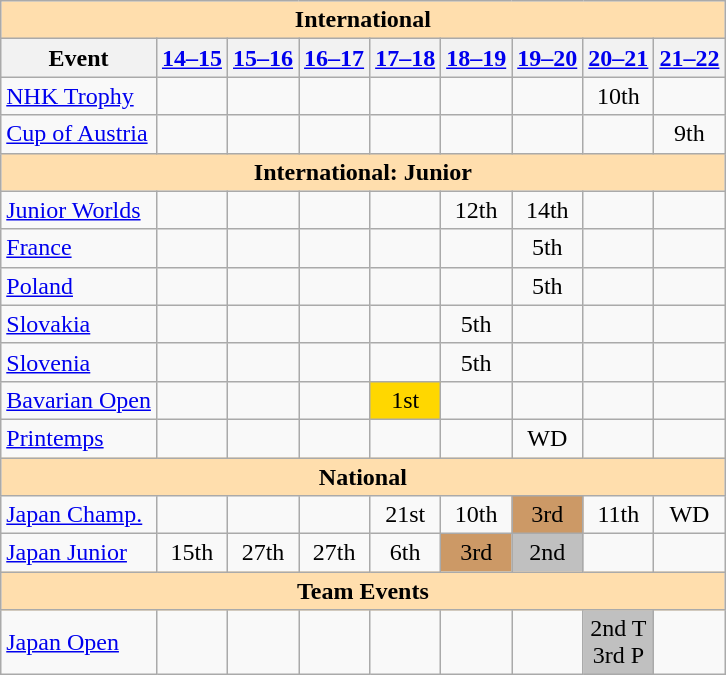<table class="wikitable" style="text-align:center">
<tr>
<th colspan="9" style="background-color: #ffdead; " align="center">International</th>
</tr>
<tr>
<th>Event</th>
<th><a href='#'>14–15</a></th>
<th><a href='#'>15–16</a></th>
<th><a href='#'>16–17</a></th>
<th><a href='#'>17–18</a></th>
<th><a href='#'>18–19</a></th>
<th><a href='#'>19–20</a></th>
<th><a href='#'>20–21</a></th>
<th><a href='#'>21–22</a></th>
</tr>
<tr>
<td align=left> <a href='#'>NHK Trophy</a></td>
<td></td>
<td></td>
<td></td>
<td></td>
<td></td>
<td></td>
<td>10th</td>
<td></td>
</tr>
<tr>
<td align=left> <a href='#'>Cup of Austria</a></td>
<td></td>
<td></td>
<td></td>
<td></td>
<td></td>
<td></td>
<td></td>
<td>9th</td>
</tr>
<tr>
<th colspan="9" style="background-color: #ffdead; " align="center">International: Junior</th>
</tr>
<tr>
<td align=left><a href='#'>Junior Worlds</a></td>
<td></td>
<td></td>
<td></td>
<td></td>
<td>12th</td>
<td>14th</td>
<td></td>
<td></td>
</tr>
<tr>
<td align=left> <a href='#'>France</a></td>
<td></td>
<td></td>
<td></td>
<td></td>
<td></td>
<td>5th</td>
<td></td>
<td></td>
</tr>
<tr>
<td align=left> <a href='#'>Poland</a></td>
<td></td>
<td></td>
<td></td>
<td></td>
<td></td>
<td>5th</td>
<td></td>
<td></td>
</tr>
<tr>
<td align=left> <a href='#'>Slovakia</a></td>
<td></td>
<td></td>
<td></td>
<td></td>
<td>5th</td>
<td></td>
<td></td>
<td></td>
</tr>
<tr>
<td align=left> <a href='#'>Slovenia</a></td>
<td></td>
<td></td>
<td></td>
<td></td>
<td>5th</td>
<td></td>
<td></td>
<td></td>
</tr>
<tr>
<td align=left><a href='#'>Bavarian Open</a></td>
<td></td>
<td></td>
<td></td>
<td bgcolor=gold>1st</td>
<td></td>
<td></td>
<td></td>
<td></td>
</tr>
<tr>
<td align=left><a href='#'>Printemps</a></td>
<td></td>
<td></td>
<td></td>
<td></td>
<td></td>
<td>WD</td>
<td></td>
<td></td>
</tr>
<tr>
<th colspan="9" style="background-color: #ffdead; " align="center">National</th>
</tr>
<tr>
<td align=left><a href='#'>Japan Champ.</a></td>
<td></td>
<td></td>
<td></td>
<td>21st</td>
<td>10th</td>
<td bgcolor=cc9966>3rd</td>
<td>11th</td>
<td>WD</td>
</tr>
<tr>
<td align=left><a href='#'>Japan Junior</a></td>
<td>15th</td>
<td>27th</td>
<td>27th</td>
<td>6th</td>
<td bgcolor=cc9966>3rd</td>
<td bgcolor=silver>2nd</td>
<td></td>
<td></td>
</tr>
<tr>
<td colspan="9" align="center" style="background-color: #ffdead;"><strong>Team Events</strong></td>
</tr>
<tr>
<td align="left"><a href='#'>Japan Open</a></td>
<td></td>
<td></td>
<td></td>
<td></td>
<td></td>
<td></td>
<td bgcolor="silver">2nd T<br>3rd P</td>
<td></td>
</tr>
</table>
